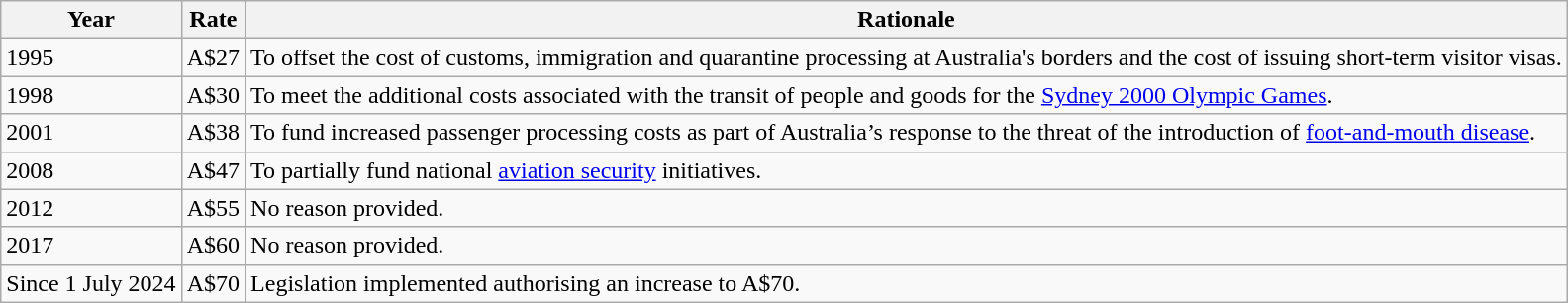<table class="wikitable">
<tr>
<th>Year</th>
<th>Rate</th>
<th>Rationale</th>
</tr>
<tr>
<td>1995</td>
<td>A$27</td>
<td>To offset the cost of customs, immigration and quarantine processing at Australia's borders and the cost of issuing short-term visitor visas.</td>
</tr>
<tr>
<td>1998</td>
<td>A$30</td>
<td>To meet the additional costs associated with the transit of people and goods for the <a href='#'>Sydney 2000 Olympic Games</a>.</td>
</tr>
<tr>
<td>2001</td>
<td>A$38</td>
<td>To fund increased passenger processing costs as part of Australia’s response to the threat of the introduction of <a href='#'>foot-and-mouth disease</a>.</td>
</tr>
<tr>
<td>2008</td>
<td>A$47</td>
<td>To partially fund national <a href='#'>aviation security</a> initiatives.</td>
</tr>
<tr>
<td>2012</td>
<td>A$55</td>
<td>No reason provided.</td>
</tr>
<tr>
<td>2017</td>
<td>A$60</td>
<td>No reason provided.</td>
</tr>
<tr>
<td>Since 1 July 2024</td>
<td>A$70</td>
<td>Legislation implemented authorising an increase to A$70.</td>
</tr>
</table>
